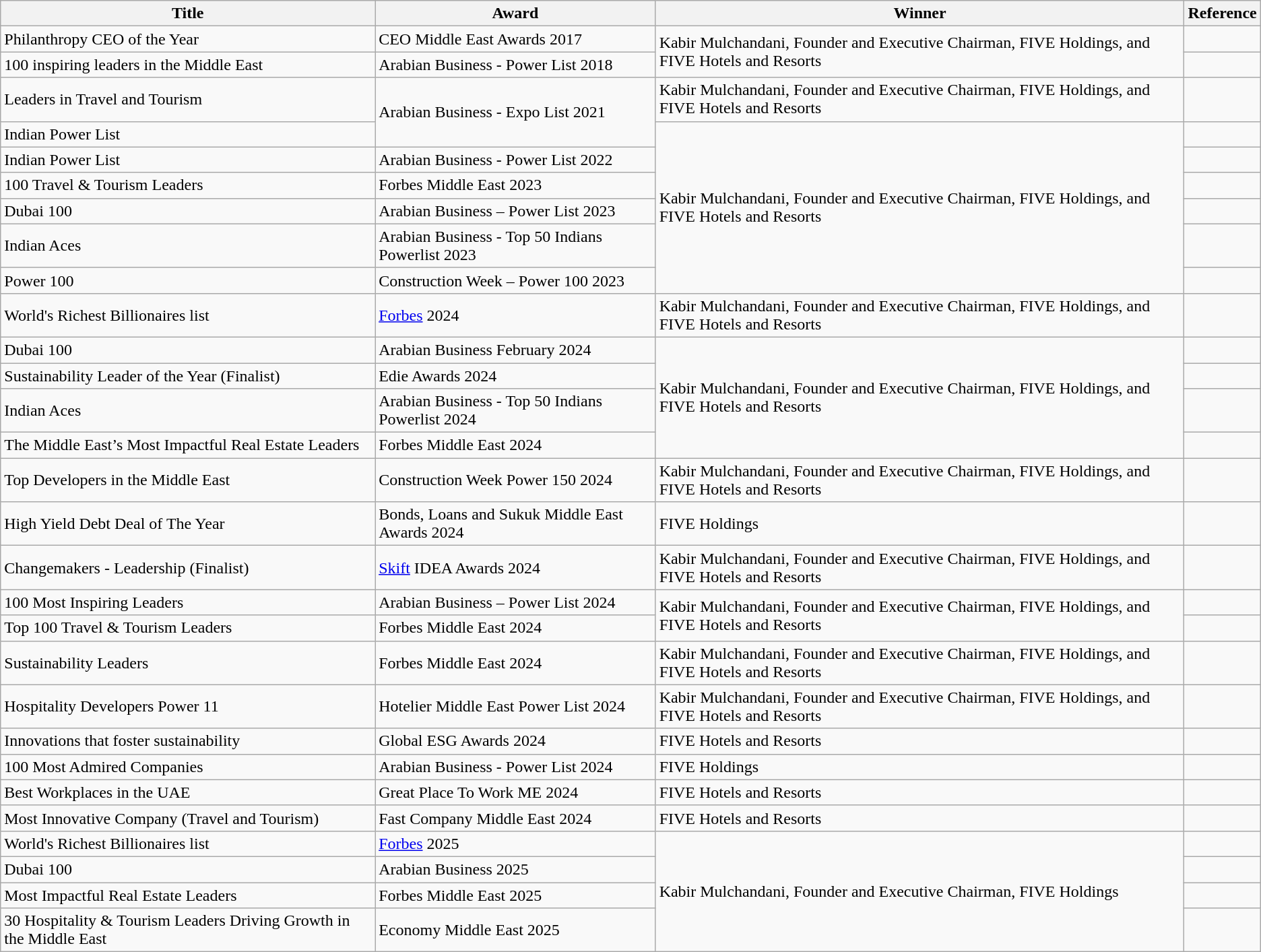<table class="wikitable sortable">
<tr>
<th>Title</th>
<th>Award</th>
<th>Winner</th>
<th>Reference</th>
</tr>
<tr>
<td>Philanthropy CEO of the Year</td>
<td>CEO Middle East Awards 2017</td>
<td rowspan="2">Kabir Mulchandani, Founder and Executive Chairman, FIVE Holdings, and FIVE Hotels and Resorts</td>
<td></td>
</tr>
<tr>
<td>100 inspiring leaders in the Middle East</td>
<td>Arabian Business - Power List 2018</td>
<td></td>
</tr>
<tr>
<td>Leaders in Travel and Tourism</td>
<td rowspan="2">Arabian Business - Expo List 2021</td>
<td>Kabir Mulchandani, Founder and Executive Chairman, FIVE Holdings, and FIVE Hotels and Resorts</td>
<td></td>
</tr>
<tr>
<td>Indian Power List</td>
<td rowspan="6">Kabir Mulchandani, Founder and Executive Chairman, FIVE Holdings, and FIVE Hotels and Resorts</td>
<td></td>
</tr>
<tr>
<td>Indian Power List</td>
<td>Arabian Business - Power List 2022</td>
<td></td>
</tr>
<tr>
<td>100 Travel & Tourism Leaders</td>
<td>Forbes Middle East 2023</td>
<td></td>
</tr>
<tr>
<td>Dubai 100</td>
<td>Arabian Business – Power List 2023</td>
<td></td>
</tr>
<tr>
<td>Indian Aces</td>
<td>Arabian Business - Top 50 Indians Powerlist 2023</td>
<td></td>
</tr>
<tr>
<td>Power 100</td>
<td>Construction Week – Power 100 2023</td>
<td></td>
</tr>
<tr>
<td>World's Richest Billionaires list</td>
<td><a href='#'>Forbes</a> 2024</td>
<td>Kabir Mulchandani, Founder and Executive Chairman, FIVE Holdings, and FIVE Hotels and Resorts</td>
<td></td>
</tr>
<tr>
<td>Dubai 100</td>
<td>Arabian Business February 2024</td>
<td rowspan="4">Kabir Mulchandani, Founder and Executive Chairman, FIVE Holdings, and FIVE Hotels and Resorts</td>
<td></td>
</tr>
<tr>
<td>Sustainability Leader of the Year (Finalist)</td>
<td>Edie Awards 2024</td>
<td></td>
</tr>
<tr>
<td>Indian Aces</td>
<td>Arabian Business - Top 50 Indians Powerlist 2024</td>
<td></td>
</tr>
<tr>
<td>The Middle East’s Most Impactful Real Estate Leaders</td>
<td>Forbes Middle East 2024</td>
<td></td>
</tr>
<tr>
<td>Top Developers in the Middle East</td>
<td>Construction Week Power 150 2024</td>
<td>Kabir Mulchandani, Founder and Executive Chairman, FIVE Holdings, and FIVE Hotels and Resorts</td>
<td></td>
</tr>
<tr>
<td>High Yield Debt Deal of The Year</td>
<td>Bonds, Loans and Sukuk Middle East Awards 2024</td>
<td>FIVE Holdings</td>
<td></td>
</tr>
<tr>
<td>Changemakers - Leadership (Finalist)</td>
<td><a href='#'>Skift</a> IDEA Awards 2024</td>
<td>Kabir Mulchandani, Founder and Executive Chairman, FIVE Holdings, and FIVE Hotels and Resorts</td>
<td></td>
</tr>
<tr>
<td>100 Most Inspiring Leaders</td>
<td>Arabian Business – Power List 2024</td>
<td rowspan="2">Kabir Mulchandani, Founder and Executive Chairman, FIVE Holdings, and FIVE Hotels and Resorts</td>
<td></td>
</tr>
<tr>
<td>Top 100 Travel & Tourism Leaders</td>
<td>Forbes Middle East 2024</td>
<td></td>
</tr>
<tr>
<td>Sustainability Leaders</td>
<td>Forbes Middle East 2024</td>
<td>Kabir Mulchandani, Founder and Executive Chairman, FIVE Holdings, and FIVE Hotels and Resorts</td>
<td></td>
</tr>
<tr>
<td>Hospitality Developers Power 11</td>
<td>Hotelier Middle East Power List 2024</td>
<td>Kabir Mulchandani, Founder and Executive Chairman, FIVE Holdings, and FIVE Hotels and Resorts</td>
<td></td>
</tr>
<tr>
<td>Innovations that foster sustainability</td>
<td>Global ESG Awards 2024</td>
<td>FIVE Hotels and Resorts</td>
<td></td>
</tr>
<tr>
<td>100 Most Admired Companies</td>
<td>Arabian Business - Power List 2024</td>
<td>FIVE Holdings</td>
<td></td>
</tr>
<tr>
<td>Best Workplaces in the UAE</td>
<td>Great Place To Work ME 2024</td>
<td>FIVE Hotels and Resorts</td>
<td></td>
</tr>
<tr>
<td>Most Innovative Company (Travel and Tourism)</td>
<td>Fast Company Middle East 2024</td>
<td>FIVE Hotels and Resorts</td>
<td></td>
</tr>
<tr>
<td>World's Richest Billionaires list</td>
<td><a href='#'>Forbes</a> 2025</td>
<td rowspan="4">Kabir Mulchandani, Founder and Executive Chairman, FIVE Holdings</td>
<td></td>
</tr>
<tr>
<td>Dubai 100</td>
<td>Arabian Business 2025</td>
<td></td>
</tr>
<tr>
<td>Most Impactful Real Estate Leaders</td>
<td>Forbes Middle East 2025</td>
<td></td>
</tr>
<tr>
<td>30 Hospitality & Tourism Leaders Driving Growth in the Middle East</td>
<td>Economy Middle East 2025</td>
<td></td>
</tr>
</table>
